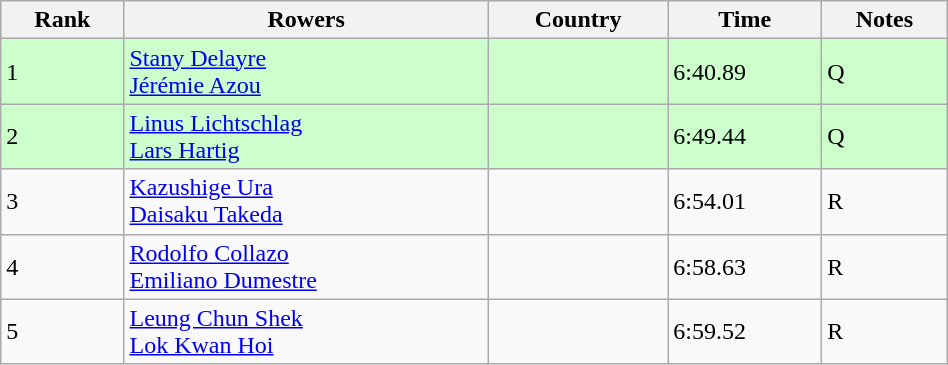<table class="wikitable sortable" width=50%>
<tr>
<th>Rank</th>
<th>Rowers</th>
<th>Country</th>
<th>Time</th>
<th>Notes</th>
</tr>
<tr bgcolor=ccffcc>
<td>1</td>
<td><a href='#'>Stany Delayre</a><br><a href='#'>Jérémie Azou</a></td>
<td></td>
<td>6:40.89</td>
<td>Q</td>
</tr>
<tr bgcolor=ccffcc>
<td>2</td>
<td><a href='#'>Linus Lichtschlag</a><br><a href='#'>Lars Hartig</a></td>
<td></td>
<td>6:49.44</td>
<td>Q</td>
</tr>
<tr>
<td>3</td>
<td><a href='#'>Kazushige Ura</a><br><a href='#'>Daisaku Takeda</a></td>
<td></td>
<td>6:54.01</td>
<td>R</td>
</tr>
<tr>
<td>4</td>
<td><a href='#'>Rodolfo Collazo</a><br><a href='#'>Emiliano Dumestre</a></td>
<td></td>
<td>6:58.63</td>
<td>R</td>
</tr>
<tr>
<td>5</td>
<td><a href='#'>Leung Chun Shek</a><br><a href='#'>Lok Kwan Hoi</a></td>
<td></td>
<td>6:59.52</td>
<td>R</td>
</tr>
</table>
